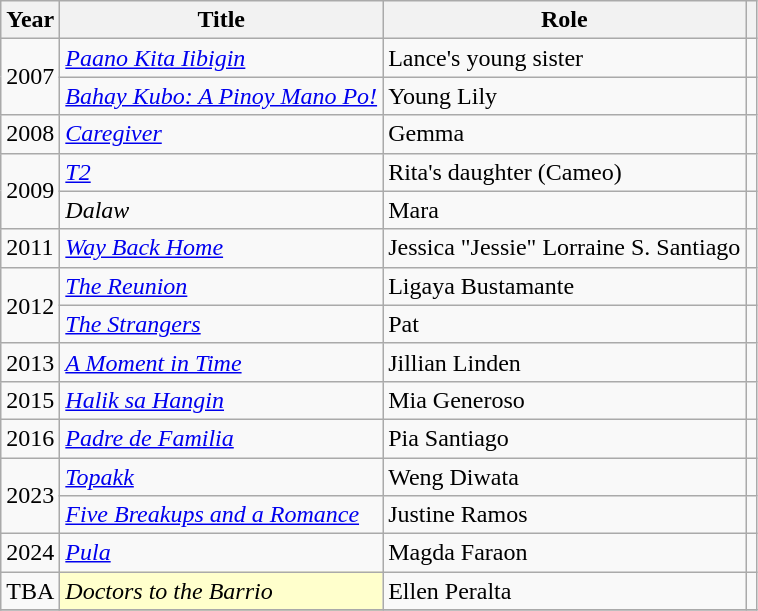<table class="wikitable plainrowheaders sortable" style="margin-right: 0;">
<tr>
<th>Year</th>
<th>Title</th>
<th>Role</th>
<th></th>
</tr>
<tr>
<td rowspan="2">2007</td>
<td><em><a href='#'>Paano Kita Iibigin</a></em></td>
<td>Lance's young sister</td>
<td></td>
</tr>
<tr>
<td><em><a href='#'>Bahay Kubo: A Pinoy Mano Po!</a></em></td>
<td>Young Lily</td>
<td></td>
</tr>
<tr>
<td>2008</td>
<td><em><a href='#'>Caregiver</a></em></td>
<td>Gemma</td>
<td></td>
</tr>
<tr>
<td rowspan="2">2009</td>
<td><em><a href='#'>T2</a></em></td>
<td>Rita's daughter (Cameo)</td>
<td></td>
</tr>
<tr>
<td><em>Dalaw</em></td>
<td>Mara</td>
<td></td>
</tr>
<tr>
<td>2011</td>
<td><em><a href='#'>Way Back Home</a></em></td>
<td>Jessica "Jessie" Lorraine S. Santiago</td>
<td style="text-align: center;"></td>
</tr>
<tr>
<td rowspan="2">2012</td>
<td><em><a href='#'>The Reunion</a></em></td>
<td>Ligaya Bustamante</td>
<td style="text-align: center;"></td>
</tr>
<tr>
<td><em><a href='#'>The Strangers</a></em></td>
<td>Pat</td>
<td style="text-align: center;"></td>
</tr>
<tr>
<td>2013</td>
<td><em><a href='#'>A Moment in Time</a></em></td>
<td>Jillian Linden</td>
<td style="text-align: center;"></td>
</tr>
<tr>
<td>2015</td>
<td><em><a href='#'>Halik sa Hangin</a></em></td>
<td>Mia Generoso</td>
<td style="text-align: center;"></td>
</tr>
<tr>
<td>2016</td>
<td><em><a href='#'>Padre de Familia</a></em></td>
<td>Pia Santiago</td>
<td style="text-align:center;"></td>
</tr>
<tr>
<td rowspan="2">2023</td>
<td><em><a href='#'>Topakk</a></em></td>
<td>Weng Diwata</td>
<td style="text-align: center;"></td>
</tr>
<tr>
<td><em><a href='#'>Five Breakups and a Romance</a></em></td>
<td>Justine Ramos</td>
<td style="text-align: center;"></td>
</tr>
<tr>
<td>2024</td>
<td><em><a href='#'>Pula</a></em></td>
<td>Magda Faraon</td>
<td style="text-align: center;"></td>
</tr>
<tr>
<td>TBA</td>
<td style="background:#FFFFCC;"><em>Doctors to the Barrio</em> </td>
<td>Ellen Peralta</td>
<td style="text-align:center;"></td>
</tr>
<tr>
</tr>
</table>
